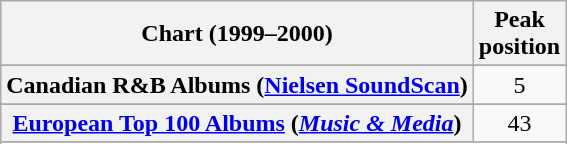<table class="wikitable sortable plainrowheaders" style="text-align:center">
<tr>
<th scope="col">Chart (1999–2000)</th>
<th scope="col">Peak<br> position</th>
</tr>
<tr>
</tr>
<tr>
</tr>
<tr>
</tr>
<tr>
</tr>
<tr>
<th scope="row">Canadian R&B Albums (<a href='#'>Nielsen SoundScan</a>)</th>
<td>5</td>
</tr>
<tr>
</tr>
<tr>
<th scope="row"><a href='#'>European Top 100 Albums</a> (<em><a href='#'>Music & Media</a></em>)</th>
<td>43</td>
</tr>
<tr>
</tr>
<tr>
</tr>
<tr>
</tr>
<tr>
</tr>
<tr>
</tr>
<tr>
</tr>
<tr>
</tr>
<tr>
</tr>
<tr>
</tr>
<tr>
</tr>
<tr>
</tr>
<tr>
</tr>
</table>
